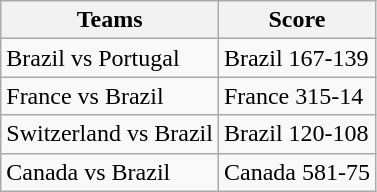<table class="wikitable">
<tr>
<th>Teams</th>
<th>Score</th>
</tr>
<tr>
<td>Brazil vs Portugal</td>
<td>Brazil 167-139</td>
</tr>
<tr>
<td>France vs Brazil</td>
<td>France 315-14</td>
</tr>
<tr>
<td>Switzerland vs Brazil</td>
<td>Brazil 120-108</td>
</tr>
<tr>
<td>Canada vs Brazil</td>
<td>Canada 581-75</td>
</tr>
</table>
